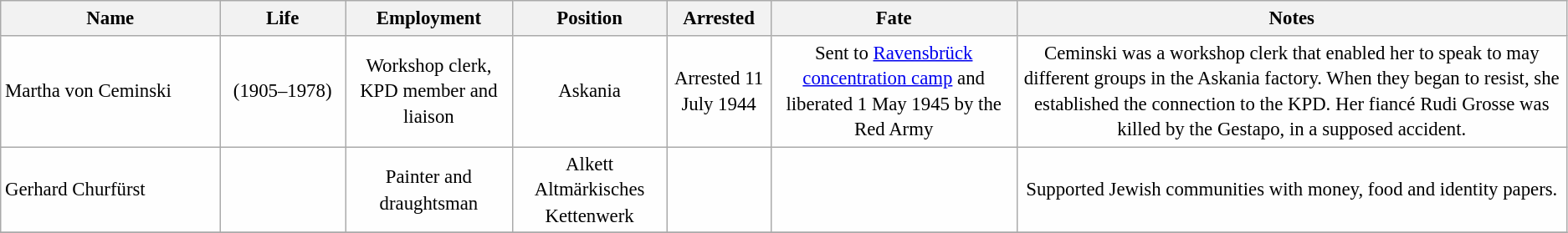<table class="wikitable sortable" style="table-layout:fixed;background-color:#FEFEFE;font-size:95%;padding:0.30em;line-height:1.35em;">
<tr>
<th scope="col"  width=14%>Name</th>
<th scope="col"  width=8%>Life</th>
<th scope="col">Employment</th>
<th scope="col">Position</th>
<th scope="col">Arrested</th>
<th scope="col">Fate</th>
<th scope="col">Notes</th>
</tr>
<tr>
<td>Martha von Ceminski</td>
<td style="text-align: center;">(1905–1978)</td>
<td style="text-align: center;">Workshop clerk, KPD member and liaison</td>
<td style="text-align: center;">Askania</td>
<td style="text-align: center;">Arrested 11 July 1944</td>
<td style="text-align: center;">Sent to <a href='#'>Ravensbrück concentration camp</a> and liberated 1 May 1945 by the Red Army</td>
<td style="text-align: center;">Ceminski was a workshop clerk that enabled her to speak to may different groups in the Askania factory. When they began to resist, she established the connection to the KPD. Her fiancé Rudi Grosse was killed by the Gestapo, in a supposed accident.</td>
</tr>
<tr>
<td>Gerhard Churfürst</td>
<td style="text-align: center;"></td>
<td style="text-align: center;">Painter and draughtsman</td>
<td style="text-align: center;">Alkett Altmärkisches Kettenwerk</td>
<td style="text-align: center;"></td>
<td style="text-align: center;"></td>
<td style="text-align: center;">Supported Jewish communities with money, food and identity papers.</td>
</tr>
<tr>
</tr>
</table>
